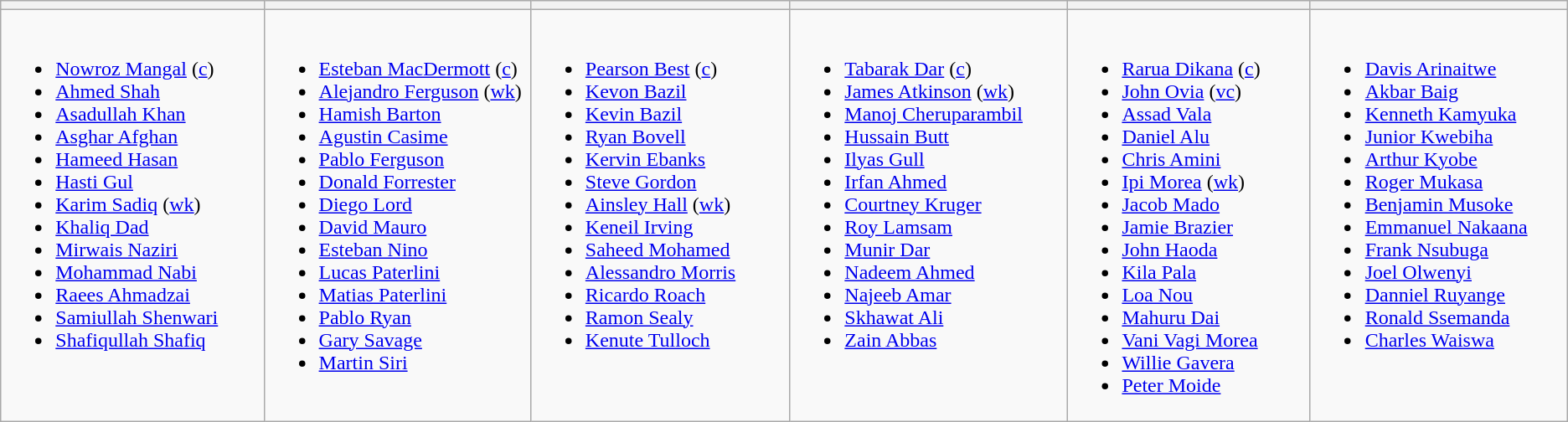<table class="wikitable">
<tr>
<th width=330></th>
<th width=330></th>
<th width=330></th>
<th width=330></th>
<th width=330></th>
<th width=330></th>
</tr>
<tr>
<td valign=top><br><ul><li><a href='#'>Nowroz Mangal</a> (<a href='#'>c</a>)</li><li><a href='#'>Ahmed Shah</a></li><li><a href='#'>Asadullah Khan</a></li><li><a href='#'>Asghar Afghan</a></li><li><a href='#'>Hameed Hasan</a></li><li><a href='#'>Hasti Gul</a></li><li><a href='#'>Karim Sadiq</a> (<a href='#'>wk</a>)</li><li><a href='#'>Khaliq Dad</a></li><li><a href='#'>Mirwais Naziri</a></li><li><a href='#'>Mohammad Nabi</a></li><li><a href='#'>Raees Ahmadzai</a></li><li><a href='#'>Samiullah Shenwari</a></li><li><a href='#'>Shafiqullah Shafiq</a></li></ul></td>
<td valign=top><br><ul><li><a href='#'>Esteban MacDermott</a> (<a href='#'>c</a>)</li><li><a href='#'>Alejandro Ferguson</a> (<a href='#'>wk</a>)</li><li><a href='#'>Hamish Barton</a></li><li><a href='#'>Agustin Casime</a></li><li><a href='#'>Pablo Ferguson</a></li><li><a href='#'>Donald Forrester</a></li><li><a href='#'>Diego Lord</a></li><li><a href='#'>David Mauro</a></li><li><a href='#'>Esteban Nino</a></li><li><a href='#'>Lucas Paterlini</a></li><li><a href='#'>Matias Paterlini</a></li><li><a href='#'>Pablo Ryan</a></li><li><a href='#'>Gary Savage</a></li><li><a href='#'>Martin Siri</a></li></ul></td>
<td valign=top><br><ul><li><a href='#'>Pearson Best</a> (<a href='#'>c</a>)</li><li><a href='#'>Kevon Bazil</a></li><li><a href='#'>Kevin Bazil</a></li><li><a href='#'>Ryan Bovell</a></li><li><a href='#'>Kervin Ebanks</a></li><li><a href='#'>Steve Gordon</a></li><li><a href='#'>Ainsley Hall</a> (<a href='#'>wk</a>)</li><li><a href='#'>Keneil Irving</a></li><li><a href='#'>Saheed Mohamed</a></li><li><a href='#'>Alessandro Morris</a></li><li><a href='#'>Ricardo Roach</a></li><li><a href='#'>Ramon Sealy</a></li><li><a href='#'>Kenute Tulloch</a></li></ul></td>
<td valign=top><br><ul><li><a href='#'>Tabarak Dar</a> (<a href='#'>c</a>)</li><li><a href='#'>James Atkinson</a> (<a href='#'>wk</a>)</li><li><a href='#'>Manoj Cheruparambil</a></li><li><a href='#'>Hussain Butt</a></li><li><a href='#'>Ilyas Gull</a></li><li><a href='#'>Irfan Ahmed</a></li><li><a href='#'>Courtney Kruger</a></li><li><a href='#'>Roy Lamsam</a></li><li><a href='#'>Munir Dar</a></li><li><a href='#'>Nadeem Ahmed</a></li><li><a href='#'>Najeeb Amar</a></li><li><a href='#'>Skhawat Ali</a></li><li><a href='#'>Zain Abbas</a></li></ul></td>
<td valign=top><br><ul><li><a href='#'>Rarua Dikana</a> (<a href='#'>c</a>)</li><li><a href='#'>John Ovia</a> (<a href='#'>vc</a>)</li><li><a href='#'>Assad Vala</a></li><li><a href='#'>Daniel Alu</a></li><li><a href='#'>Chris Amini</a></li><li><a href='#'>Ipi Morea</a> (<a href='#'>wk</a>)</li><li><a href='#'>Jacob Mado</a></li><li><a href='#'>Jamie Brazier</a></li><li><a href='#'>John Haoda</a></li><li><a href='#'>Kila Pala</a></li><li><a href='#'>Loa Nou</a></li><li><a href='#'>Mahuru Dai</a></li><li><a href='#'>Vani Vagi Morea</a></li><li><a href='#'>Willie Gavera</a></li><li><a href='#'>Peter Moide</a></li></ul></td>
<td valign=top><br><ul><li><a href='#'>Davis Arinaitwe</a></li><li><a href='#'>Akbar Baig</a></li><li><a href='#'>Kenneth Kamyuka</a></li><li><a href='#'>Junior Kwebiha</a></li><li><a href='#'>Arthur Kyobe</a></li><li><a href='#'>Roger Mukasa</a></li><li><a href='#'>Benjamin Musoke</a></li><li><a href='#'>Emmanuel Nakaana</a></li><li><a href='#'>Frank Nsubuga</a></li><li><a href='#'>Joel Olwenyi</a></li><li><a href='#'>Danniel Ruyange</a></li><li><a href='#'>Ronald Ssemanda</a></li><li><a href='#'>Charles Waiswa</a></li></ul></td>
</tr>
</table>
